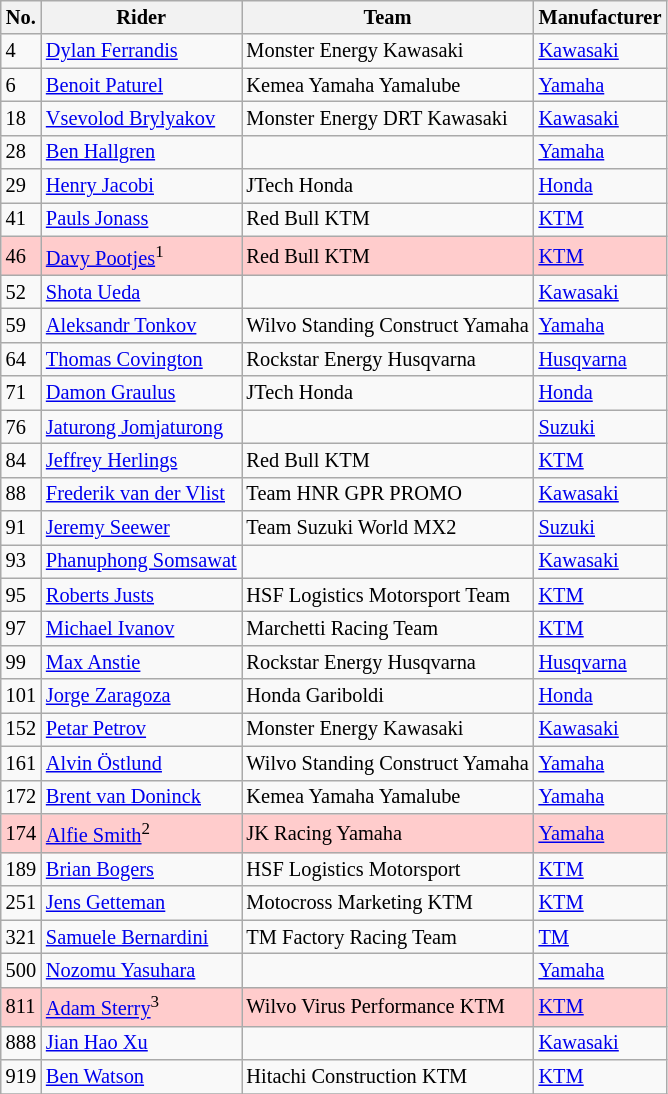<table class="wikitable" style="font-size: 85%;">
<tr>
<th>No.</th>
<th>Rider</th>
<th>Team</th>
<th>Manufacturer</th>
</tr>
<tr>
<td>4</td>
<td> <a href='#'>Dylan Ferrandis</a></td>
<td>Monster Energy Kawasaki</td>
<td><a href='#'>Kawasaki</a></td>
</tr>
<tr>
<td>6</td>
<td> <a href='#'>Benoit Paturel</a></td>
<td>Kemea Yamaha Yamalube</td>
<td><a href='#'>Yamaha</a></td>
</tr>
<tr>
<td>18</td>
<td> <a href='#'>Vsevolod Brylyakov</a></td>
<td>Monster Energy DRT Kawasaki</td>
<td><a href='#'>Kawasaki</a></td>
</tr>
<tr>
<td>28</td>
<td> <a href='#'>Ben Hallgren</a></td>
<td></td>
<td><a href='#'>Yamaha</a></td>
</tr>
<tr>
<td>29</td>
<td> <a href='#'>Henry Jacobi</a></td>
<td>JTech Honda</td>
<td><a href='#'>Honda</a></td>
</tr>
<tr>
<td>41</td>
<td> <a href='#'>Pauls Jonass</a></td>
<td>Red Bull KTM</td>
<td><a href='#'>KTM</a></td>
</tr>
<tr>
<td style="background:#ffcccc;">46</td>
<td style="background:#ffcccc;"> <a href='#'>Davy Pootjes</a><sup>1</sup></td>
<td style="background:#ffcccc;">Red Bull KTM</td>
<td style="background:#ffcccc;"><a href='#'>KTM</a></td>
</tr>
<tr>
<td>52</td>
<td> <a href='#'>Shota Ueda</a></td>
<td></td>
<td><a href='#'>Kawasaki</a></td>
</tr>
<tr>
<td>59</td>
<td> <a href='#'>Aleksandr Tonkov</a></td>
<td>Wilvo Standing Construct Yamaha</td>
<td><a href='#'>Yamaha</a></td>
</tr>
<tr>
<td>64</td>
<td> <a href='#'>Thomas Covington</a></td>
<td>Rockstar Energy Husqvarna</td>
<td><a href='#'>Husqvarna</a></td>
</tr>
<tr>
<td>71</td>
<td> <a href='#'>Damon Graulus</a></td>
<td>JTech Honda</td>
<td><a href='#'>Honda</a></td>
</tr>
<tr>
<td>76</td>
<td> <a href='#'>Jaturong Jomjaturong</a></td>
<td></td>
<td><a href='#'>Suzuki</a></td>
</tr>
<tr>
<td>84</td>
<td> <a href='#'>Jeffrey Herlings</a></td>
<td>Red Bull KTM</td>
<td><a href='#'>KTM</a></td>
</tr>
<tr>
<td>88</td>
<td> <a href='#'>Frederik van der Vlist</a></td>
<td>Team HNR GPR PROMO</td>
<td><a href='#'>Kawasaki</a></td>
</tr>
<tr>
<td>91</td>
<td> <a href='#'>Jeremy Seewer</a></td>
<td>Team Suzuki World MX2</td>
<td><a href='#'>Suzuki</a></td>
</tr>
<tr>
<td>93</td>
<td> <a href='#'>Phanuphong Somsawat</a></td>
<td></td>
<td><a href='#'>Kawasaki</a></td>
</tr>
<tr>
<td>95</td>
<td> <a href='#'>Roberts Justs</a></td>
<td>HSF Logistics Motorsport Team</td>
<td><a href='#'>KTM</a></td>
</tr>
<tr>
<td>97</td>
<td> <a href='#'>Michael Ivanov</a></td>
<td>Marchetti Racing Team</td>
<td><a href='#'>KTM</a></td>
</tr>
<tr>
<td>99</td>
<td> <a href='#'>Max Anstie</a></td>
<td>Rockstar Energy Husqvarna</td>
<td><a href='#'>Husqvarna</a></td>
</tr>
<tr>
<td>101</td>
<td> <a href='#'>Jorge Zaragoza</a></td>
<td>Honda Gariboldi</td>
<td><a href='#'>Honda</a></td>
</tr>
<tr>
<td>152</td>
<td> <a href='#'>Petar Petrov</a></td>
<td>Monster Energy Kawasaki</td>
<td><a href='#'>Kawasaki</a></td>
</tr>
<tr>
<td>161</td>
<td> <a href='#'>Alvin Östlund</a></td>
<td>Wilvo Standing Construct Yamaha</td>
<td><a href='#'>Yamaha</a></td>
</tr>
<tr>
<td>172</td>
<td> <a href='#'>Brent van Doninck</a></td>
<td>Kemea Yamaha Yamalube</td>
<td><a href='#'>Yamaha</a></td>
</tr>
<tr>
<td style="background:#ffcccc;">174</td>
<td style="background:#ffcccc;"> <a href='#'>Alfie Smith</a><sup>2</sup></td>
<td style="background:#ffcccc;">JK Racing Yamaha</td>
<td style="background:#ffcccc;"><a href='#'>Yamaha</a></td>
</tr>
<tr>
<td>189</td>
<td> <a href='#'>Brian Bogers</a></td>
<td>HSF Logistics Motorsport</td>
<td><a href='#'>KTM</a></td>
</tr>
<tr>
<td>251</td>
<td> <a href='#'>Jens Getteman</a></td>
<td>Motocross Marketing KTM</td>
<td><a href='#'>KTM</a></td>
</tr>
<tr>
<td>321</td>
<td> <a href='#'>Samuele Bernardini</a></td>
<td>TM Factory Racing Team</td>
<td><a href='#'>TM</a></td>
</tr>
<tr>
<td>500</td>
<td> <a href='#'>Nozomu Yasuhara</a></td>
<td></td>
<td><a href='#'>Yamaha</a></td>
</tr>
<tr>
<td style="background:#ffcccc;">811</td>
<td style="background:#ffcccc;"> <a href='#'>Adam Sterry</a><sup>3</sup></td>
<td style="background:#ffcccc;">Wilvo Virus Performance KTM</td>
<td style="background:#ffcccc;"><a href='#'>KTM</a></td>
</tr>
<tr>
<td>888</td>
<td> <a href='#'>Jian Hao Xu</a></td>
<td></td>
<td><a href='#'>Kawasaki</a></td>
</tr>
<tr>
<td>919</td>
<td> <a href='#'>Ben Watson</a></td>
<td>Hitachi Construction KTM</td>
<td><a href='#'>KTM</a></td>
</tr>
<tr>
</tr>
</table>
